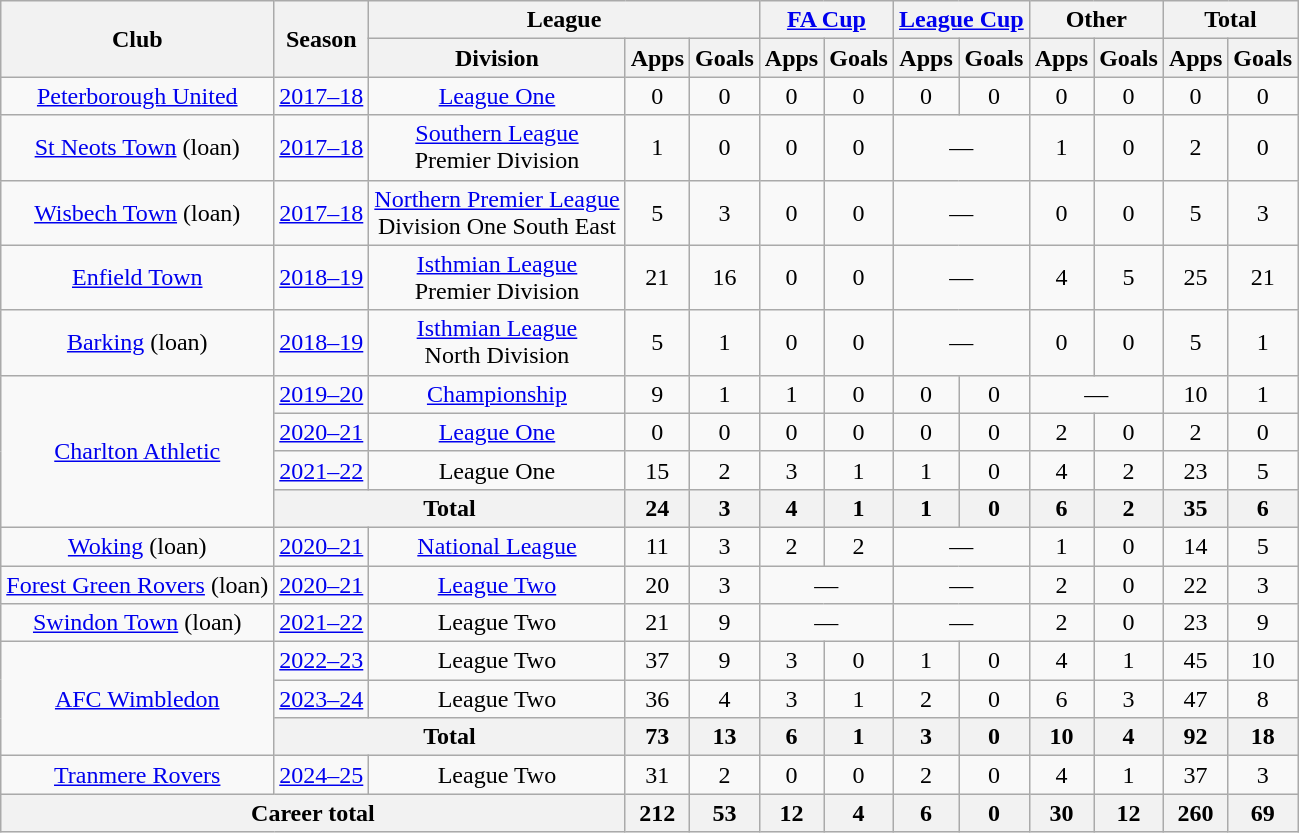<table class="wikitable" style="text-align:center">
<tr>
<th rowspan="2">Club</th>
<th rowspan="2">Season</th>
<th colspan="3">League</th>
<th colspan="2"><a href='#'>FA Cup</a></th>
<th colspan="2"><a href='#'>League Cup</a></th>
<th colspan="2">Other</th>
<th colspan="2">Total</th>
</tr>
<tr>
<th>Division</th>
<th>Apps</th>
<th>Goals</th>
<th>Apps</th>
<th>Goals</th>
<th>Apps</th>
<th>Goals</th>
<th>Apps</th>
<th>Goals</th>
<th>Apps</th>
<th>Goals</th>
</tr>
<tr>
<td><a href='#'>Peterborough United</a></td>
<td><a href='#'>2017–18</a></td>
<td><a href='#'>League One</a></td>
<td>0</td>
<td>0</td>
<td>0</td>
<td>0</td>
<td>0</td>
<td>0</td>
<td>0</td>
<td>0</td>
<td>0</td>
<td>0</td>
</tr>
<tr>
<td><a href='#'>St Neots Town</a> (loan)</td>
<td><a href='#'>2017–18</a></td>
<td><a href='#'>Southern League</a><br> Premier Division</td>
<td>1</td>
<td>0</td>
<td>0</td>
<td>0</td>
<td colspan="2">—</td>
<td>1</td>
<td>0</td>
<td>2</td>
<td>0</td>
</tr>
<tr>
<td><a href='#'>Wisbech Town</a> (loan)</td>
<td><a href='#'>2017–18</a></td>
<td><a href='#'>Northern Premier League</a><br> Division One South East</td>
<td>5</td>
<td>3</td>
<td>0</td>
<td>0</td>
<td colspan="2">—</td>
<td>0</td>
<td>0</td>
<td>5</td>
<td>3</td>
</tr>
<tr>
<td><a href='#'>Enfield Town</a></td>
<td><a href='#'>2018–19</a></td>
<td><a href='#'>Isthmian League</a><br> Premier Division</td>
<td>21</td>
<td>16</td>
<td>0</td>
<td>0</td>
<td colspan="2">—</td>
<td>4</td>
<td>5</td>
<td>25</td>
<td>21</td>
</tr>
<tr>
<td><a href='#'>Barking</a> (loan)</td>
<td><a href='#'>2018–19</a></td>
<td><a href='#'>Isthmian League</a><br> North Division</td>
<td>5</td>
<td>1</td>
<td>0</td>
<td>0</td>
<td colspan="2">—</td>
<td>0</td>
<td>0</td>
<td>5</td>
<td>1</td>
</tr>
<tr>
<td rowspan="4" valign="center"><a href='#'>Charlton Athletic</a></td>
<td><a href='#'>2019–20</a></td>
<td><a href='#'>Championship</a></td>
<td>9</td>
<td>1</td>
<td>1</td>
<td>0</td>
<td>0</td>
<td>0</td>
<td colspan="2">—</td>
<td>10</td>
<td>1</td>
</tr>
<tr>
<td><a href='#'>2020–21</a></td>
<td><a href='#'>League One</a></td>
<td>0</td>
<td>0</td>
<td>0</td>
<td>0</td>
<td>0</td>
<td>0</td>
<td>2</td>
<td>0</td>
<td>2</td>
<td>0</td>
</tr>
<tr>
<td><a href='#'>2021–22</a></td>
<td>League One</td>
<td>15</td>
<td>2</td>
<td>3</td>
<td>1</td>
<td>1</td>
<td>0</td>
<td>4</td>
<td>2</td>
<td>23</td>
<td>5</td>
</tr>
<tr>
<th colspan="2">Total</th>
<th>24</th>
<th>3</th>
<th>4</th>
<th>1</th>
<th>1</th>
<th>0</th>
<th>6</th>
<th>2</th>
<th>35</th>
<th>6</th>
</tr>
<tr>
<td><a href='#'>Woking</a> (loan)</td>
<td><a href='#'>2020–21</a></td>
<td><a href='#'>National League</a></td>
<td>11</td>
<td>3</td>
<td>2</td>
<td>2</td>
<td colspan="2">—</td>
<td>1</td>
<td>0</td>
<td>14</td>
<td>5</td>
</tr>
<tr>
<td><a href='#'>Forest Green Rovers</a> (loan)</td>
<td><a href='#'>2020–21</a></td>
<td><a href='#'>League Two</a></td>
<td>20</td>
<td>3</td>
<td colspan="2">—</td>
<td colspan="2">—</td>
<td>2</td>
<td>0</td>
<td>22</td>
<td>3</td>
</tr>
<tr>
<td><a href='#'>Swindon Town</a> (loan)</td>
<td><a href='#'>2021–22</a></td>
<td>League Two</td>
<td>21</td>
<td>9</td>
<td colspan="2">—</td>
<td colspan="2">—</td>
<td>2</td>
<td>0</td>
<td>23</td>
<td>9</td>
</tr>
<tr>
<td rowspan="3"><a href='#'>AFC Wimbledon</a></td>
<td><a href='#'>2022–23</a></td>
<td>League Two</td>
<td>37</td>
<td>9</td>
<td>3</td>
<td>0</td>
<td>1</td>
<td>0</td>
<td>4</td>
<td>1</td>
<td>45</td>
<td>10</td>
</tr>
<tr>
<td><a href='#'>2023–24</a></td>
<td>League Two</td>
<td>36</td>
<td>4</td>
<td>3</td>
<td>1</td>
<td>2</td>
<td>0</td>
<td>6</td>
<td>3</td>
<td>47</td>
<td>8</td>
</tr>
<tr>
<th colspan="2">Total</th>
<th>73</th>
<th>13</th>
<th>6</th>
<th>1</th>
<th>3</th>
<th>0</th>
<th>10</th>
<th>4</th>
<th>92</th>
<th>18</th>
</tr>
<tr>
<td><a href='#'>Tranmere Rovers</a></td>
<td><a href='#'>2024–25</a></td>
<td>League Two</td>
<td>31</td>
<td>2</td>
<td>0</td>
<td>0</td>
<td>2</td>
<td>0</td>
<td>4</td>
<td>1</td>
<td>37</td>
<td>3</td>
</tr>
<tr>
<th colspan="3">Career total</th>
<th>212</th>
<th>53</th>
<th>12</th>
<th>4</th>
<th>6</th>
<th>0</th>
<th>30</th>
<th>12</th>
<th>260</th>
<th>69</th>
</tr>
</table>
